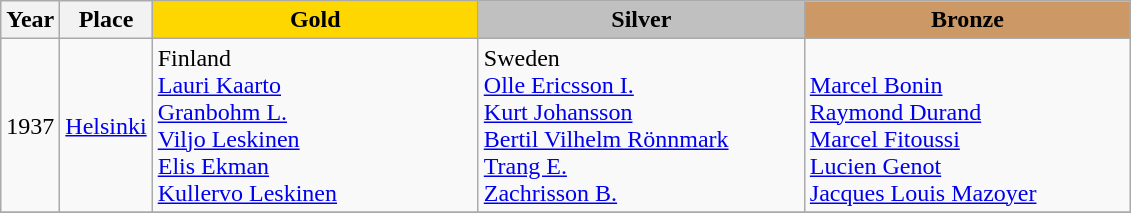<table class="wikitable">
<tr>
<th>Year</th>
<th>Place</th>
<th style="background:gold"    width="210">Gold</th>
<th style="background:silver"  width="210">Silver</th>
<th style="background:#cc9966" width="210">Bronze</th>
</tr>
<tr>
<td>1937</td>
<td> <a href='#'>Helsinki</a></td>
<td> Finland<br><a href='#'>Lauri Kaarto</a><br><a href='#'>Granbohm L.</a><br><a href='#'>Viljo Leskinen</a><br><a href='#'>Elis Ekman</a><br><a href='#'>Kullervo Leskinen</a></td>
<td> Sweden<br><a href='#'>Olle Ericsson I.</a><br><a href='#'>Kurt Johansson</a><br><a href='#'>Bertil Vilhelm Rönnmark</a><br><a href='#'>Trang E.</a><br><a href='#'>Zachrisson B.</a></td>
<td><br><a href='#'>Marcel Bonin</a><br><a href='#'>Raymond Durand</a><br><a href='#'>Marcel Fitoussi</a><br><a href='#'>Lucien Genot</a><br><a href='#'>Jacques Louis Mazoyer</a></td>
</tr>
<tr>
</tr>
</table>
